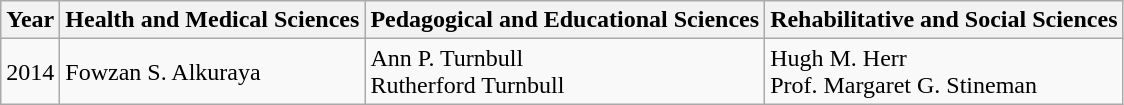<table class="wikitable">
<tr>
<th>Year</th>
<th>Health and Medical Sciences</th>
<th>Pedagogical and Educational Sciences</th>
<th>Rehabilitative and Social Sciences</th>
</tr>
<tr>
<td>2014</td>
<td>Fowzan S. Alkuraya</td>
<td>Ann P. Turnbull<br>Rutherford Turnbull</td>
<td>Hugh M. Herr<br>Prof. Margaret G. Stineman</td>
</tr>
</table>
